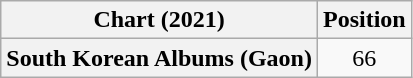<table class="wikitable plainrowheaders" style="text-align:center">
<tr>
<th scope="col">Chart (2021)</th>
<th scope="col">Position</th>
</tr>
<tr>
<th scope="row">South Korean Albums (Gaon)</th>
<td>66</td>
</tr>
</table>
